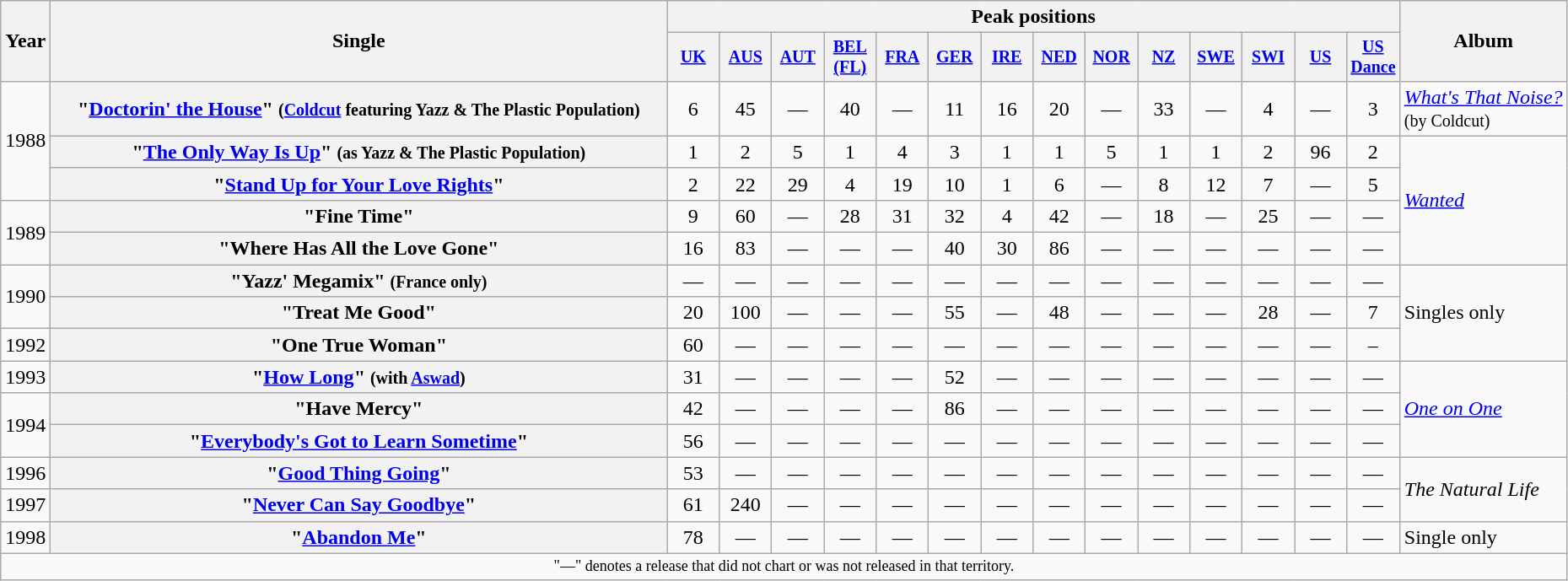<table class="wikitable plainrowheaders" style="text-align:center;">
<tr>
<th rowspan="2">Year</th>
<th rowspan="2" style="width:30em;">Single</th>
<th colspan="14">Peak positions</th>
<th rowspan="2">Album</th>
</tr>
<tr style="font-size:smaller;">
<th style="width:35px;"><a href='#'>UK</a><br></th>
<th style="width:35px;"><a href='#'>AUS</a><br></th>
<th style="width:35px;"><a href='#'>AUT</a><br></th>
<th style="width:35px;"><a href='#'>BEL<br>(FL)</a><br></th>
<th style="width:35px;"><a href='#'>FRA</a><br></th>
<th style="width:35px;"><a href='#'>GER</a><br></th>
<th style="width:35px;"><a href='#'>IRE</a><br></th>
<th style="width:35px;"><a href='#'>NED</a><br></th>
<th style="width:35px;"><a href='#'>NOR</a><br></th>
<th style="width:35px;"><a href='#'>NZ</a><br></th>
<th style="width:35px;"><a href='#'>SWE</a><br></th>
<th style="width:35px;"><a href='#'>SWI</a><br></th>
<th style="width:35px;"><a href='#'>US</a><br></th>
<th style="width:35px;"><a href='#'>US Dance</a><br></th>
</tr>
<tr>
<td rowspan="3">1988</td>
<th scope="row">"<a href='#'>Doctorin' the House</a>" <small>(<a href='#'>Coldcut</a> featuring Yazz & The Plastic Population)</small></th>
<td>6</td>
<td>45</td>
<td>—</td>
<td>40</td>
<td>—</td>
<td>11</td>
<td>16</td>
<td>20</td>
<td>—</td>
<td>33</td>
<td>—</td>
<td>4</td>
<td>—</td>
<td>3</td>
<td style="text-align:left;"><em><a href='#'>What's That Noise?</a></em><br><small>(by Coldcut)</small></td>
</tr>
<tr>
<th scope="row">"<a href='#'>The Only Way Is Up</a>" <small>(as Yazz & The Plastic Population)</small></th>
<td>1</td>
<td>2</td>
<td>5</td>
<td>1</td>
<td>4</td>
<td>3</td>
<td>1</td>
<td>1</td>
<td>5</td>
<td>1</td>
<td>1</td>
<td>2</td>
<td>96</td>
<td>2</td>
<td style="text-align:left;" rowspan="4"><em><a href='#'>Wanted</a></em></td>
</tr>
<tr>
<th scope="row">"<a href='#'>Stand Up for Your Love Rights</a>"</th>
<td>2</td>
<td>22</td>
<td>29</td>
<td>4</td>
<td>19</td>
<td>10</td>
<td>1</td>
<td>6</td>
<td>—</td>
<td>8</td>
<td>12</td>
<td>7</td>
<td>—</td>
<td>5</td>
</tr>
<tr>
<td rowspan="2">1989</td>
<th scope="row">"Fine Time"</th>
<td>9</td>
<td>60</td>
<td>—</td>
<td>28</td>
<td>31</td>
<td>32</td>
<td>4</td>
<td>42</td>
<td>—</td>
<td>18</td>
<td>—</td>
<td>25</td>
<td>—</td>
<td>—</td>
</tr>
<tr>
<th scope="row">"Where Has All the Love Gone"</th>
<td>16</td>
<td>83</td>
<td>—</td>
<td>—</td>
<td>—</td>
<td>40</td>
<td>30</td>
<td>86</td>
<td>—</td>
<td>—</td>
<td>—</td>
<td>—</td>
<td>—</td>
<td>—</td>
</tr>
<tr>
<td rowspan="2">1990</td>
<th scope="row">"Yazz' Megamix" <small>(France only)</small></th>
<td>—</td>
<td>—</td>
<td>—</td>
<td>—</td>
<td>—</td>
<td>—</td>
<td>—</td>
<td>—</td>
<td>—</td>
<td>—</td>
<td>—</td>
<td>—</td>
<td>—</td>
<td>—</td>
<td style="text-align:left;" rowspan="3">Singles only</td>
</tr>
<tr>
<th scope="row">"Treat Me Good"</th>
<td>20</td>
<td>100</td>
<td>—</td>
<td>—</td>
<td>—</td>
<td>55</td>
<td>—</td>
<td>48</td>
<td>—</td>
<td>—</td>
<td>—</td>
<td>28</td>
<td>—</td>
<td>7</td>
</tr>
<tr>
<td>1992</td>
<th scope="row">"One True Woman"</th>
<td>60</td>
<td>—</td>
<td>—</td>
<td>—</td>
<td>—</td>
<td>—</td>
<td>—</td>
<td>—</td>
<td>—</td>
<td>—</td>
<td>—</td>
<td>—</td>
<td>—</td>
<td>–</td>
</tr>
<tr>
<td>1993</td>
<th scope="row">"<a href='#'>How Long</a>" <small>(with <a href='#'>Aswad</a>)</small></th>
<td>31</td>
<td>—</td>
<td>—</td>
<td>—</td>
<td>—</td>
<td>52</td>
<td>—</td>
<td>—</td>
<td>—</td>
<td>—</td>
<td>—</td>
<td>—</td>
<td>—</td>
<td>—</td>
<td style="text-align:left;" rowspan="3"><em><a href='#'>One on One</a></em></td>
</tr>
<tr>
<td rowspan="2">1994</td>
<th scope="row">"Have Mercy"</th>
<td>42</td>
<td>—</td>
<td>—</td>
<td>—</td>
<td>—</td>
<td>86</td>
<td>—</td>
<td>—</td>
<td>—</td>
<td>—</td>
<td>—</td>
<td>—</td>
<td>—</td>
<td>—</td>
</tr>
<tr>
<th scope="row">"<a href='#'>Everybody's Got to Learn Sometime</a>"</th>
<td>56</td>
<td>—</td>
<td>—</td>
<td>—</td>
<td>—</td>
<td>—</td>
<td>—</td>
<td>—</td>
<td>—</td>
<td>—</td>
<td>—</td>
<td>—</td>
<td>—</td>
<td>—</td>
</tr>
<tr>
<td>1996</td>
<th scope="row">"<a href='#'>Good Thing Going</a>"</th>
<td>53</td>
<td>—</td>
<td>—</td>
<td>—</td>
<td>—</td>
<td>—</td>
<td>—</td>
<td>—</td>
<td>—</td>
<td>—</td>
<td>—</td>
<td>—</td>
<td>—</td>
<td>—</td>
<td style="text-align:left;" rowspan="2"><em>The Natural Life</em></td>
</tr>
<tr>
<td>1997</td>
<th scope="row">"<a href='#'>Never Can Say Goodbye</a>"</th>
<td>61</td>
<td>240</td>
<td>—</td>
<td>—</td>
<td>—</td>
<td>—</td>
<td>—</td>
<td>—</td>
<td>—</td>
<td>—</td>
<td>—</td>
<td>—</td>
<td>—</td>
<td>—</td>
</tr>
<tr>
<td>1998</td>
<th scope="row">"<a href='#'>Abandon Me</a>"</th>
<td>78</td>
<td>—</td>
<td>—</td>
<td>—</td>
<td>—</td>
<td>—</td>
<td>—</td>
<td>—</td>
<td>—</td>
<td>—</td>
<td>—</td>
<td>—</td>
<td>—</td>
<td>—</td>
<td style="text-align:left;">Single only</td>
</tr>
<tr>
<td colspan="17" style="text-align:center; font-size:9pt;">"—" denotes a release that did not chart or was not released in that territory.</td>
</tr>
</table>
